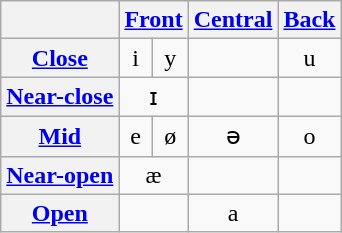<table class="wikitable" style="text-align:center">
<tr>
<th></th>
<th colspan="2"><a href='#'>Front</a></th>
<th><a href='#'>Central</a></th>
<th><a href='#'>Back</a></th>
</tr>
<tr align="center">
<th><a href='#'>Close</a></th>
<td>i</td>
<td>y</td>
<td></td>
<td>u</td>
</tr>
<tr>
<th><a href='#'>Near-close</a></th>
<td colspan="2">ɪ</td>
<td></td>
<td></td>
</tr>
<tr align="center">
<th><a href='#'>Mid</a></th>
<td>e</td>
<td>ø</td>
<td>ə</td>
<td>o</td>
</tr>
<tr>
<th><a href='#'>Near-open</a></th>
<td colspan="2">æ</td>
<td></td>
<td></td>
</tr>
<tr align="center">
<th><a href='#'>Open</a></th>
<td colspan="2"></td>
<td>a</td>
<td></td>
</tr>
</table>
